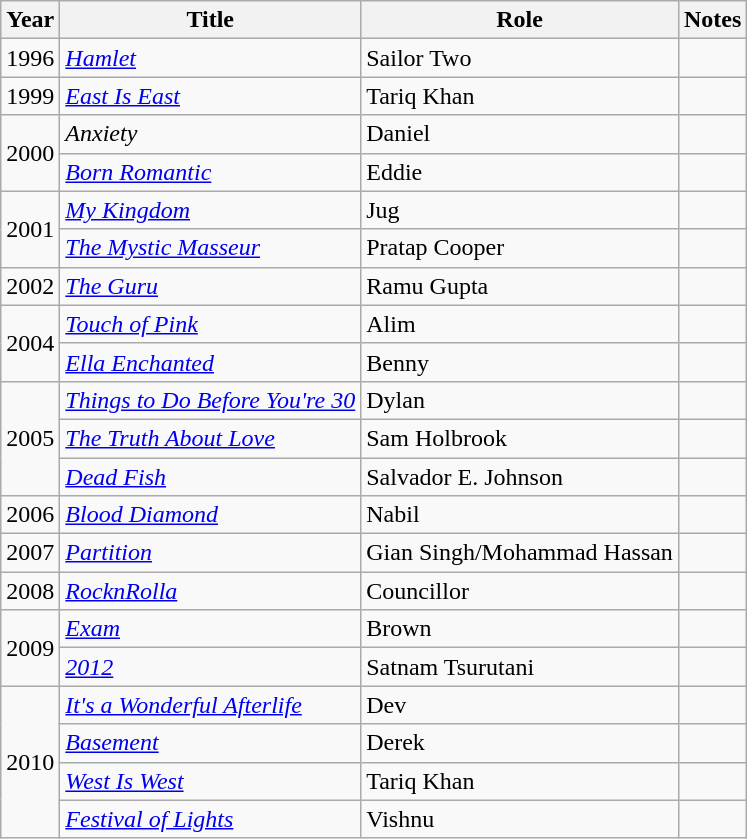<table class="wikitable sortable">
<tr>
<th>Year</th>
<th>Title</th>
<th>Role</th>
<th class="unsortable">Notes</th>
</tr>
<tr>
<td>1996</td>
<td><em><a href='#'>Hamlet</a></em></td>
<td>Sailor Two</td>
<td></td>
</tr>
<tr>
<td>1999</td>
<td><em><a href='#'>East Is East</a></em></td>
<td>Tariq Khan</td>
<td></td>
</tr>
<tr>
<td rowspan=2>2000</td>
<td><em>Anxiety</em></td>
<td>Daniel</td>
<td></td>
</tr>
<tr>
<td><em><a href='#'>Born Romantic</a></em></td>
<td>Eddie</td>
<td></td>
</tr>
<tr>
<td rowspan=2>2001</td>
<td><em><a href='#'>My Kingdom</a></em></td>
<td>Jug</td>
<td></td>
</tr>
<tr>
<td><em><a href='#'>The Mystic Masseur</a></em></td>
<td>Pratap Cooper</td>
<td></td>
</tr>
<tr>
<td>2002</td>
<td><em><a href='#'>The Guru</a></em></td>
<td>Ramu Gupta</td>
<td></td>
</tr>
<tr>
<td rowspan=2>2004</td>
<td><em><a href='#'>Touch of Pink</a></em></td>
<td>Alim</td>
<td></td>
</tr>
<tr>
<td><em><a href='#'>Ella Enchanted</a></em></td>
<td>Benny</td>
<td></td>
</tr>
<tr>
<td rowspan=3>2005</td>
<td><em><a href='#'>Things to Do Before You're 30</a></em></td>
<td>Dylan</td>
<td></td>
</tr>
<tr>
<td><em><a href='#'>The Truth About Love</a></em></td>
<td>Sam Holbrook</td>
<td></td>
</tr>
<tr>
<td><em><a href='#'>Dead Fish</a></em></td>
<td>Salvador E. Johnson</td>
<td></td>
</tr>
<tr>
<td>2006</td>
<td><em><a href='#'>Blood Diamond</a></em></td>
<td>Nabil</td>
<td></td>
</tr>
<tr>
<td>2007</td>
<td><em><a href='#'>Partition</a></em></td>
<td>Gian Singh/Mohammad Hassan</td>
<td></td>
</tr>
<tr>
<td>2008</td>
<td><em><a href='#'>RocknRolla</a></em></td>
<td>Councillor</td>
<td></td>
</tr>
<tr>
<td rowspan=2>2009</td>
<td><em><a href='#'>Exam</a></em></td>
<td>Brown</td>
<td></td>
</tr>
<tr>
<td><em><a href='#'>2012</a></em></td>
<td>Satnam Tsurutani</td>
<td></td>
</tr>
<tr>
<td rowspan=4>2010</td>
<td><em><a href='#'>It's a Wonderful Afterlife</a></em></td>
<td>Dev</td>
<td></td>
</tr>
<tr>
<td><em><a href='#'>Basement</a></em></td>
<td>Derek</td>
<td></td>
</tr>
<tr>
<td><em><a href='#'>West Is West</a></em></td>
<td>Tariq Khan</td>
<td></td>
</tr>
<tr>
<td><em><a href='#'>Festival of Lights</a></em></td>
<td>Vishnu</td>
<td></td>
</tr>
</table>
